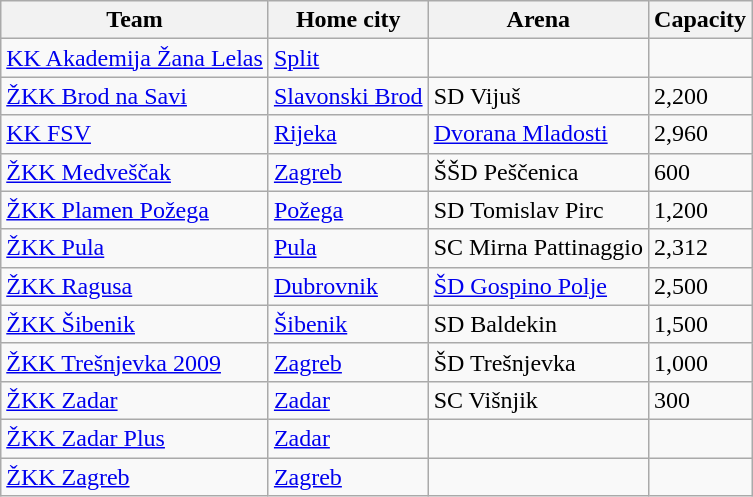<table class="wikitable">
<tr>
<th>Team</th>
<th>Home city</th>
<th>Arena</th>
<th>Capacity</th>
</tr>
<tr>
<td><a href='#'>KK Akademija Žana Lelas</a></td>
<td><a href='#'>Split</a></td>
<td></td>
<td></td>
</tr>
<tr>
<td><a href='#'>ŽKK Brod na Savi</a></td>
<td><a href='#'>Slavonski Brod</a></td>
<td>SD Vijuš</td>
<td>2,200</td>
</tr>
<tr>
<td><a href='#'>KK FSV</a></td>
<td><a href='#'>Rijeka</a></td>
<td><a href='#'>Dvorana Mladosti</a></td>
<td>2,960</td>
</tr>
<tr>
<td><a href='#'>ŽKK Medveščak</a></td>
<td><a href='#'>Zagreb</a></td>
<td>ŠŠD Peščenica</td>
<td>600</td>
</tr>
<tr>
<td><a href='#'>ŽKK Plamen Požega</a></td>
<td><a href='#'>Požega</a></td>
<td>SD Tomislav Pirc</td>
<td>1,200</td>
</tr>
<tr>
<td><a href='#'>ŽKK Pula</a></td>
<td><a href='#'>Pula</a></td>
<td>SC Mirna Pattinaggio</td>
<td>2,312</td>
</tr>
<tr>
<td><a href='#'>ŽKK Ragusa</a></td>
<td><a href='#'>Dubrovnik</a></td>
<td><a href='#'>ŠD Gospino Polje</a></td>
<td>2,500</td>
</tr>
<tr>
<td><a href='#'>ŽKK Šibenik</a></td>
<td><a href='#'>Šibenik</a></td>
<td>SD Baldekin</td>
<td>1,500</td>
</tr>
<tr>
<td><a href='#'>ŽKK Trešnjevka 2009</a></td>
<td><a href='#'>Zagreb</a></td>
<td>ŠD Trešnjevka</td>
<td>1,000</td>
</tr>
<tr>
<td><a href='#'>ŽKK Zadar</a></td>
<td><a href='#'>Zadar</a></td>
<td>SC Višnjik</td>
<td>300</td>
</tr>
<tr>
<td><a href='#'>ŽKK Zadar Plus</a></td>
<td><a href='#'>Zadar</a></td>
<td></td>
<td></td>
</tr>
<tr>
<td><a href='#'>ŽKK Zagreb</a></td>
<td><a href='#'>Zagreb</a></td>
<td></td>
<td></td>
</tr>
</table>
